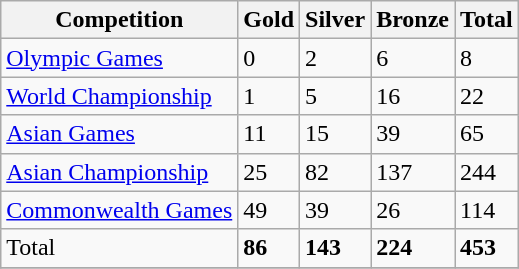<table class="wikitable sortable">
<tr>
<th>Competition</th>
<th>Gold</th>
<th>Silver</th>
<th>Bronze</th>
<th>Total</th>
</tr>
<tr>
<td><a href='#'>Olympic Games</a></td>
<td>0</td>
<td>2</td>
<td>6</td>
<td>8</td>
</tr>
<tr>
<td><a href='#'>World Championship</a></td>
<td>1</td>
<td>5</td>
<td>16</td>
<td>22</td>
</tr>
<tr>
<td><a href='#'>Asian Games</a></td>
<td>11</td>
<td>15</td>
<td>39</td>
<td>65</td>
</tr>
<tr>
<td><a href='#'>Asian Championship</a></td>
<td>25</td>
<td>82</td>
<td>137</td>
<td>244</td>
</tr>
<tr>
<td><a href='#'>Commonwealth Games</a></td>
<td>49</td>
<td>39</td>
<td>26</td>
<td>114</td>
</tr>
<tr>
<td>Total</td>
<td><strong>86</strong></td>
<td><strong>143</strong></td>
<td><strong>224</strong></td>
<td><strong>453</strong></td>
</tr>
<tr>
</tr>
</table>
